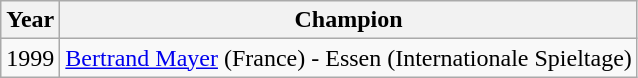<table class="wikitable">
<tr>
<th>Year</th>
<th>Champion</th>
</tr>
<tr>
<td>1999</td>
<td><a href='#'>Bertrand Mayer</a> (France) - Essen (Internationale Spieltage)</td>
</tr>
</table>
